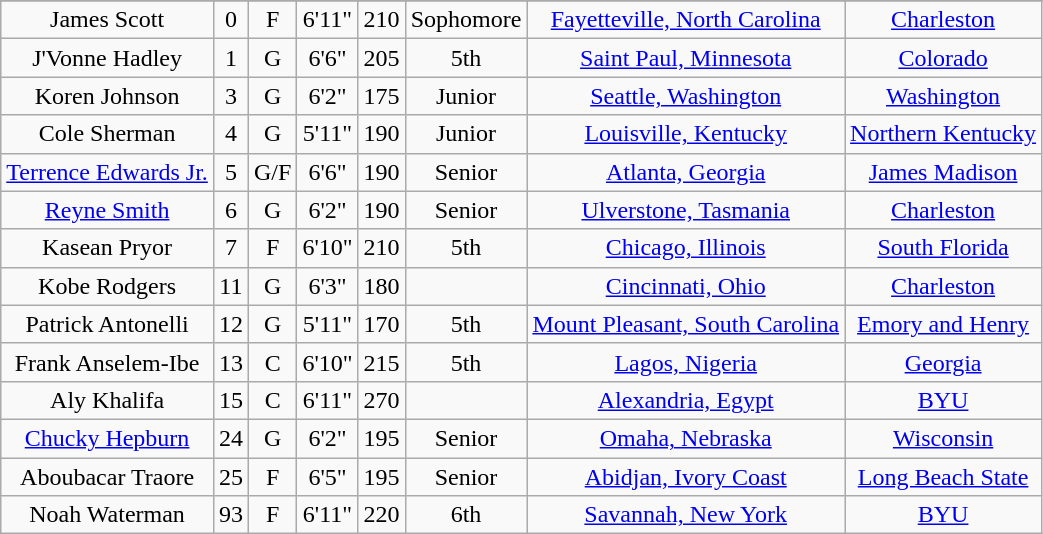<table class="wikitable sortable" border="1" style="text-align:center;">
<tr align=center>
</tr>
<tr>
<td>James Scott</td>
<td>0</td>
<td>F</td>
<td>6'11"</td>
<td>210</td>
<td>Sophomore</td>
<td><a href='#'>Fayetteville, North Carolina</a></td>
<td><a href='#'>Charleston</a></td>
</tr>
<tr>
<td>J'Vonne Hadley</td>
<td>1</td>
<td>G</td>
<td>6'6"</td>
<td>205</td>
<td>5th</td>
<td><a href='#'>Saint Paul, Minnesota</a></td>
<td><a href='#'>Colorado</a></td>
</tr>
<tr>
<td>Koren Johnson</td>
<td>3</td>
<td>G</td>
<td>6'2"</td>
<td>175</td>
<td>Junior</td>
<td><a href='#'>Seattle, Washington</a></td>
<td><a href='#'>Washington</a></td>
</tr>
<tr>
<td>Cole Sherman</td>
<td>4</td>
<td>G</td>
<td>5'11"</td>
<td>190</td>
<td>Junior</td>
<td><a href='#'>Louisville, Kentucky</a></td>
<td><a href='#'>Northern Kentucky</a></td>
</tr>
<tr>
<td><a href='#'>Terrence Edwards Jr.</a></td>
<td>5</td>
<td>G/F</td>
<td>6'6"</td>
<td>190</td>
<td>Senior</td>
<td><a href='#'>Atlanta, Georgia</a></td>
<td><a href='#'>James Madison</a></td>
</tr>
<tr>
<td><a href='#'>Reyne Smith</a></td>
<td>6</td>
<td>G</td>
<td>6'2"</td>
<td>190</td>
<td>Senior</td>
<td><a href='#'>Ulverstone, Tasmania</a></td>
<td><a href='#'>Charleston</a></td>
</tr>
<tr>
<td>Kasean Pryor</td>
<td>7</td>
<td>F</td>
<td>6'10"</td>
<td>210</td>
<td>5th</td>
<td><a href='#'>Chicago, Illinois</a></td>
<td><a href='#'>South Florida</a></td>
</tr>
<tr>
<td>Kobe Rodgers</td>
<td>11</td>
<td>G</td>
<td>6'3"</td>
<td>180</td>
<td></td>
<td><a href='#'>Cincinnati, Ohio</a></td>
<td><a href='#'>Charleston</a></td>
</tr>
<tr>
<td>Patrick Antonelli</td>
<td>12</td>
<td>G</td>
<td>5'11"</td>
<td>170</td>
<td>5th</td>
<td><a href='#'>Mount Pleasant, South Carolina</a></td>
<td><a href='#'>Emory and Henry</a></td>
</tr>
<tr>
<td>Frank Anselem-Ibe</td>
<td>13</td>
<td>C</td>
<td>6'10"</td>
<td>215</td>
<td>5th</td>
<td><a href='#'>Lagos, Nigeria</a></td>
<td><a href='#'>Georgia</a></td>
</tr>
<tr>
<td>Aly Khalifa</td>
<td>15</td>
<td>C</td>
<td>6'11"</td>
<td>270</td>
<td></td>
<td><a href='#'>Alexandria, Egypt</a></td>
<td><a href='#'>BYU</a></td>
</tr>
<tr>
<td><a href='#'>Chucky Hepburn</a></td>
<td>24</td>
<td>G</td>
<td>6'2"</td>
<td>195</td>
<td>Senior</td>
<td><a href='#'>Omaha, Nebraska</a></td>
<td><a href='#'>Wisconsin</a></td>
</tr>
<tr>
<td>Aboubacar Traore</td>
<td>25</td>
<td>F</td>
<td>6'5"</td>
<td>195</td>
<td>Senior</td>
<td><a href='#'>Abidjan, Ivory Coast</a></td>
<td><a href='#'>Long Beach State</a></td>
</tr>
<tr>
<td>Noah Waterman</td>
<td>93</td>
<td>F</td>
<td>6'11"</td>
<td>220</td>
<td>6th</td>
<td><a href='#'>Savannah, New York</a></td>
<td><a href='#'>BYU</a></td>
</tr>
</table>
